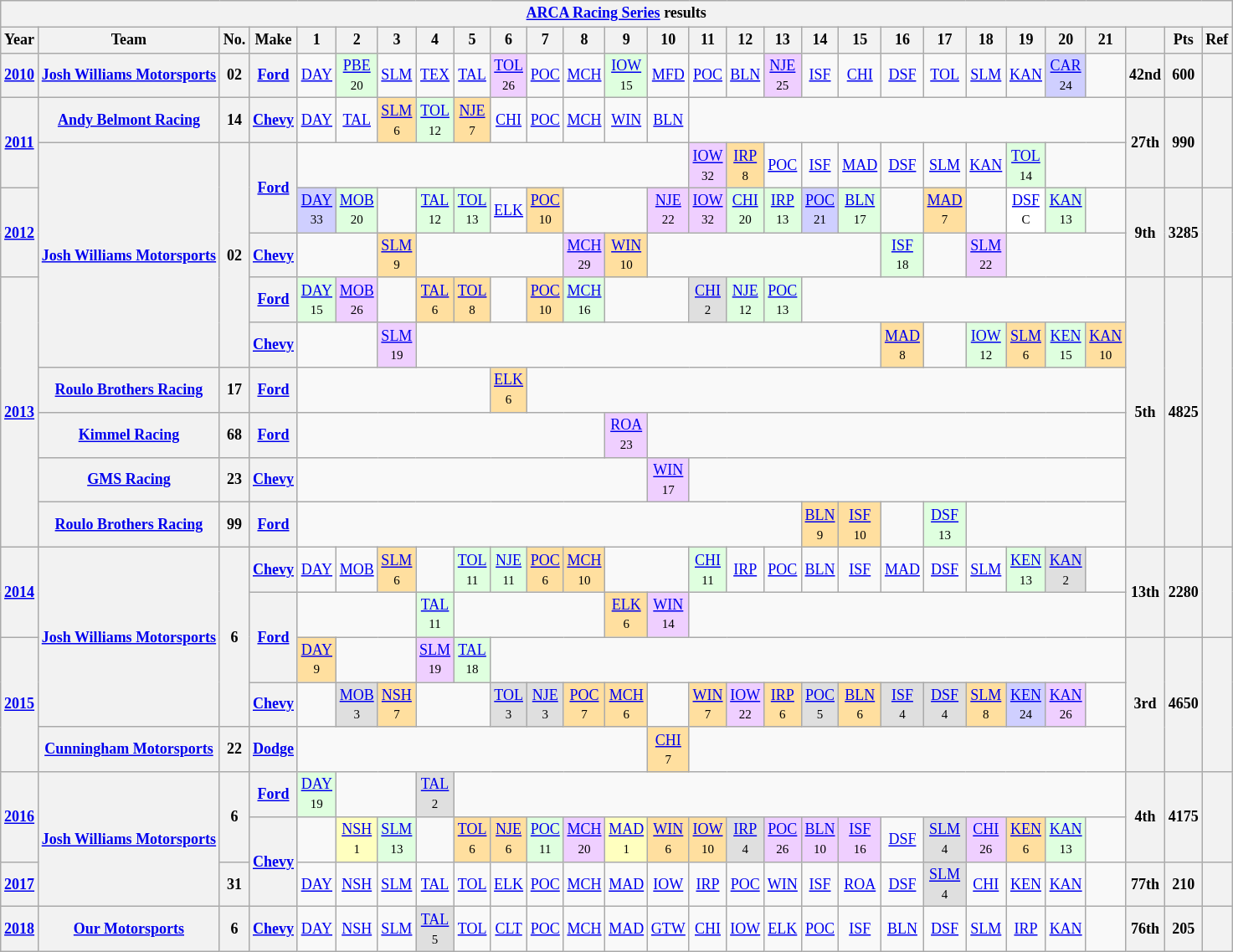<table class="wikitable" style="text-align:center; font-size:75%">
<tr>
<th colspan=28><a href='#'>ARCA Racing Series</a> results</th>
</tr>
<tr>
<th>Year</th>
<th>Team</th>
<th>No.</th>
<th>Make</th>
<th>1</th>
<th>2</th>
<th>3</th>
<th>4</th>
<th>5</th>
<th>6</th>
<th>7</th>
<th>8</th>
<th>9</th>
<th>10</th>
<th>11</th>
<th>12</th>
<th>13</th>
<th>14</th>
<th>15</th>
<th>16</th>
<th>17</th>
<th>18</th>
<th>19</th>
<th>20</th>
<th>21</th>
<th></th>
<th>Pts</th>
<th>Ref</th>
</tr>
<tr>
<th><a href='#'>2010</a></th>
<th><a href='#'>Josh Williams Motorsports</a></th>
<th>02</th>
<th><a href='#'>Ford</a></th>
<td><a href='#'>DAY</a></td>
<td style="background:#DFFFDF;"><a href='#'>PBE</a><br><small>20</small></td>
<td><a href='#'>SLM</a></td>
<td><a href='#'>TEX</a></td>
<td><a href='#'>TAL</a></td>
<td style="background:#EFCFFF;"><a href='#'>TOL</a><br><small>26</small></td>
<td><a href='#'>POC</a></td>
<td><a href='#'>MCH</a></td>
<td style="background:#DFFFDF;"><a href='#'>IOW</a><br><small>15</small></td>
<td><a href='#'>MFD</a></td>
<td><a href='#'>POC</a></td>
<td><a href='#'>BLN</a></td>
<td style="background:#EFCFFF;"><a href='#'>NJE</a><br><small>25</small></td>
<td><a href='#'>ISF</a></td>
<td><a href='#'>CHI</a></td>
<td><a href='#'>DSF</a></td>
<td><a href='#'>TOL</a></td>
<td><a href='#'>SLM</a></td>
<td><a href='#'>KAN</a></td>
<td style="background:#CFCFFF;"><a href='#'>CAR</a><br><small>24</small></td>
<td></td>
<th>42nd</th>
<th>600</th>
<th></th>
</tr>
<tr>
<th rowspan=2><a href='#'>2011</a></th>
<th><a href='#'>Andy Belmont Racing</a></th>
<th>14</th>
<th><a href='#'>Chevy</a></th>
<td><a href='#'>DAY</a></td>
<td><a href='#'>TAL</a></td>
<td style="background:#FFDF9F;"><a href='#'>SLM</a><br><small>6</small></td>
<td style="background:#DFFFDF;"><a href='#'>TOL</a><br><small>12</small></td>
<td style="background:#FFDF9F;"><a href='#'>NJE</a><br><small>7</small></td>
<td><a href='#'>CHI</a></td>
<td><a href='#'>POC</a></td>
<td><a href='#'>MCH</a></td>
<td><a href='#'>WIN</a></td>
<td><a href='#'>BLN</a></td>
<td colspan=11></td>
<th rowspan=2>27th</th>
<th rowspan=2>990</th>
<th rowspan=2></th>
</tr>
<tr>
<th rowspan=5><a href='#'>Josh Williams Motorsports</a></th>
<th rowspan=5>02</th>
<th rowspan=2><a href='#'>Ford</a></th>
<td colspan=10></td>
<td style="background:#EFCFFF;"><a href='#'>IOW</a><br><small>32</small></td>
<td style="background:#FFDF9F;"><a href='#'>IRP</a><br><small>8</small></td>
<td><a href='#'>POC</a></td>
<td><a href='#'>ISF</a></td>
<td><a href='#'>MAD</a></td>
<td><a href='#'>DSF</a></td>
<td><a href='#'>SLM</a></td>
<td><a href='#'>KAN</a></td>
<td style="background:#DFFFDF;"><a href='#'>TOL</a><br><small>14</small></td>
<td colspan=2></td>
</tr>
<tr>
<th rowspan=2><a href='#'>2012</a></th>
<td style="background:#CFCFFF;"><a href='#'>DAY</a><br><small>33</small></td>
<td style="background:#DFFFDF;"><a href='#'>MOB</a><br><small>20</small></td>
<td></td>
<td style="background:#DFFFDF;"><a href='#'>TAL</a><br><small>12</small></td>
<td style="background:#DFFFDF;"><a href='#'>TOL</a><br><small>13</small></td>
<td><a href='#'>ELK</a></td>
<td style="background:#FFDF9F;"><a href='#'>POC</a><br><small>10</small></td>
<td colspan=2></td>
<td style="background:#EFCFFF;"><a href='#'>NJE</a><br><small>22</small></td>
<td style="background:#EFCFFF;"><a href='#'>IOW</a><br><small>32</small></td>
<td style="background:#DFFFDF;"><a href='#'>CHI</a><br><small>20</small></td>
<td style="background:#DFFFDF;"><a href='#'>IRP</a><br><small>13</small></td>
<td style="background:#CFCFFF;"><a href='#'>POC</a><br><small>21</small></td>
<td style="background:#DFFFDF;"><a href='#'>BLN</a><br><small>17</small></td>
<td></td>
<td style="background:#FFDF9F;"><a href='#'>MAD</a><br><small>7</small></td>
<td></td>
<td style="background:#FFFFFF;"><a href='#'>DSF</a><br><small>C</small></td>
<td style="background:#DFFFDF;"><a href='#'>KAN</a><br><small>13</small></td>
<td></td>
<th rowspan=2>9th</th>
<th rowspan=2>3285</th>
<th rowspan=2></th>
</tr>
<tr>
<th><a href='#'>Chevy</a></th>
<td colspan=2></td>
<td style="background:#FFDF9F;"><a href='#'>SLM</a><br><small>9</small></td>
<td colspan=4></td>
<td style="background:#EFCFFF;"><a href='#'>MCH</a><br><small>29</small></td>
<td style="background:#FFDF9F;"><a href='#'>WIN</a><br><small>10</small></td>
<td colspan=6></td>
<td style="background:#DFFFDF;"><a href='#'>ISF</a><br><small>18</small></td>
<td></td>
<td style="background:#EFCFFF;"><a href='#'>SLM</a><br><small>22</small></td>
<td colspan=3></td>
</tr>
<tr>
<th rowspan=6><a href='#'>2013</a></th>
<th><a href='#'>Ford</a></th>
<td style="background:#DFFFDF;"><a href='#'>DAY</a><br><small>15</small></td>
<td style="background:#EFCFFF;"><a href='#'>MOB</a><br><small>26</small></td>
<td></td>
<td style="background:#FFDF9F;"><a href='#'>TAL</a><br><small>6</small></td>
<td style="background:#FFDF9F;"><a href='#'>TOL</a><br><small>8</small></td>
<td></td>
<td style="background:#FFDF9F;"><a href='#'>POC</a><br><small>10</small></td>
<td style="background:#DFFFDF;"><a href='#'>MCH</a><br><small>16</small></td>
<td colspan=2></td>
<td style="background:#DFDFDF;"><a href='#'>CHI</a><br><small>2</small></td>
<td style="background:#DFFFDF;"><a href='#'>NJE</a><br><small>12</small></td>
<td style="background:#DFFFDF;"><a href='#'>POC</a><br><small>13</small></td>
<td colspan=8></td>
<th rowspan=6>5th</th>
<th rowspan=6>4825</th>
<th rowspan=6></th>
</tr>
<tr>
<th><a href='#'>Chevy</a></th>
<td colspan=2></td>
<td style="background:#EFCFFF;"><a href='#'>SLM</a><br><small>19</small></td>
<td colspan=12></td>
<td style="background:#FFDF9F;"><a href='#'>MAD</a><br><small>8</small></td>
<td></td>
<td style="background:#DFFFDF;"><a href='#'>IOW</a><br><small>12</small></td>
<td style="background:#FFDF9F;"><a href='#'>SLM</a><br><small>6</small></td>
<td style="background:#DFFFDF;"><a href='#'>KEN</a><br><small>15</small></td>
<td style="background:#FFDF9F;"><a href='#'>KAN</a><br><small>10</small></td>
</tr>
<tr>
<th><a href='#'>Roulo Brothers Racing</a></th>
<th>17</th>
<th><a href='#'>Ford</a></th>
<td colspan=5></td>
<td style="background:#FFDF9F;"><a href='#'>ELK</a><br><small>6</small></td>
<td colspan=15></td>
</tr>
<tr>
<th><a href='#'>Kimmel Racing</a></th>
<th>68</th>
<th><a href='#'>Ford</a></th>
<td colspan=8></td>
<td style="background:#EFCFFF;"><a href='#'>ROA</a><br><small>23</small></td>
<td colspan=12></td>
</tr>
<tr>
<th><a href='#'>GMS Racing</a></th>
<th>23</th>
<th><a href='#'>Chevy</a></th>
<td colspan=9></td>
<td style="background:#EFCFFF;"><a href='#'>WIN</a><br><small>17</small></td>
<td colspan=11></td>
</tr>
<tr>
<th><a href='#'>Roulo Brothers Racing</a></th>
<th>99</th>
<th><a href='#'>Ford</a></th>
<td colspan=13></td>
<td style="background:#FFDF9F;"><a href='#'>BLN</a><br><small>9</small></td>
<td style="background:#FFDF9F;"><a href='#'>ISF</a><br><small>10</small></td>
<td></td>
<td style="background:#DFFFDF;"><a href='#'>DSF</a><br><small>13</small></td>
<td colspan=4></td>
</tr>
<tr>
<th rowspan=2><a href='#'>2014</a></th>
<th rowspan=4><a href='#'>Josh Williams Motorsports</a></th>
<th rowspan=4>6</th>
<th><a href='#'>Chevy</a></th>
<td><a href='#'>DAY</a></td>
<td><a href='#'>MOB</a></td>
<td style="background:#FFDF9F;"><a href='#'>SLM</a><br><small>6</small></td>
<td></td>
<td style="background:#DFFFDF;"><a href='#'>TOL</a><br><small>11</small></td>
<td style="background:#DFFFDF;"><a href='#'>NJE</a><br><small>11</small></td>
<td style="background:#FFDF9F;"><a href='#'>POC</a><br><small>6</small></td>
<td style="background:#FFDF9F;"><a href='#'>MCH</a><br><small>10</small></td>
<td colspan=2></td>
<td style="background:#DFFFDF;"><a href='#'>CHI</a><br><small>11</small></td>
<td><a href='#'>IRP</a></td>
<td><a href='#'>POC</a></td>
<td><a href='#'>BLN</a></td>
<td><a href='#'>ISF</a></td>
<td><a href='#'>MAD</a></td>
<td><a href='#'>DSF</a></td>
<td><a href='#'>SLM</a></td>
<td style="background:#DFFFDF;"><a href='#'>KEN</a><br><small>13</small></td>
<td style="background:#DFDFDF;"><a href='#'>KAN</a><br><small>2</small></td>
<td></td>
<th rowspan=2>13th</th>
<th rowspan=2>2280</th>
<th rowspan=2></th>
</tr>
<tr>
<th rowspan=2><a href='#'>Ford</a></th>
<td colspan=3></td>
<td style="background:#DFFFDF;"><a href='#'>TAL</a><br><small>11</small></td>
<td colspan=4></td>
<td style="background:#FFDF9F;"><a href='#'>ELK</a><br><small>6</small></td>
<td style="background:#EFCFFF;"><a href='#'>WIN</a><br><small>14</small></td>
<td colspan=11></td>
</tr>
<tr>
<th rowspan=3><a href='#'>2015</a></th>
<td style="background:#FFDF9F;"><a href='#'>DAY</a><br><small>9</small></td>
<td colspan=2></td>
<td style="background:#EFCFFF;"><a href='#'>SLM</a><br><small>19</small></td>
<td style="background:#DFFFDF;"><a href='#'>TAL</a><br><small>18</small></td>
<td colspan=16></td>
<th rowspan=3>3rd</th>
<th rowspan=3>4650</th>
<th rowspan=3></th>
</tr>
<tr>
<th><a href='#'>Chevy</a></th>
<td></td>
<td style="background:#DFDFDF;"><a href='#'>MOB</a><br><small>3</small></td>
<td style="background:#FFDF9F;"><a href='#'>NSH</a><br><small>7</small></td>
<td colspan=2></td>
<td style="background:#DFDFDF;"><a href='#'>TOL</a><br><small>3</small></td>
<td style="background:#DFDFDF;"><a href='#'>NJE</a><br><small>3</small></td>
<td style="background:#FFDF9F;"><a href='#'>POC</a><br><small>7</small></td>
<td style="background:#FFDF9F;"><a href='#'>MCH</a><br><small>6</small></td>
<td></td>
<td style="background:#FFDF9F;"><a href='#'>WIN</a><br><small>7</small></td>
<td style="background:#EFCFFF;"><a href='#'>IOW</a><br><small>22</small></td>
<td style="background:#FFDF9F;"><a href='#'>IRP</a><br><small>6</small></td>
<td style="background:#DFDFDF;"><a href='#'>POC</a><br><small>5</small></td>
<td style="background:#FFDF9F;"><a href='#'>BLN</a><br><small>6</small></td>
<td style="background:#DFDFDF;"><a href='#'>ISF</a><br><small>4</small></td>
<td style="background:#DFDFDF;"><a href='#'>DSF</a><br><small>4</small></td>
<td style="background:#FFDF9F;"><a href='#'>SLM</a><br><small>8</small></td>
<td style="background:#CFCFFF;"><a href='#'>KEN</a><br><small>24</small></td>
<td style="background:#EFCFFF;"><a href='#'>KAN</a><br><small>26</small></td>
<td></td>
</tr>
<tr>
<th><a href='#'>Cunningham Motorsports</a></th>
<th>22</th>
<th><a href='#'>Dodge</a></th>
<td colspan=9></td>
<td style="background:#FFDF9F;"><a href='#'>CHI</a><br><small>7</small></td>
<td colspan=11></td>
</tr>
<tr>
<th rowspan=2><a href='#'>2016</a></th>
<th rowspan=3><a href='#'>Josh Williams Motorsports</a></th>
<th rowspan=2>6</th>
<th><a href='#'>Ford</a></th>
<td style="background:#DFFFDF;"><a href='#'>DAY</a><br><small>19</small></td>
<td colspan=2></td>
<td style="background:#DFDFDF;"><a href='#'>TAL</a><br><small>2</small></td>
<td colspan=17></td>
<th rowspan=2>4th</th>
<th rowspan=2>4175</th>
<th rowspan=2></th>
</tr>
<tr>
<th rowspan=2><a href='#'>Chevy</a></th>
<td></td>
<td style="background:#FFFFBF;"><a href='#'>NSH</a><br><small>1</small></td>
<td style="background:#DFFFDF;"><a href='#'>SLM</a><br><small>13</small></td>
<td></td>
<td style="background:#FFDF9F;"><a href='#'>TOL</a><br><small>6</small></td>
<td style="background:#FFDF9F;"><a href='#'>NJE</a><br><small>6</small></td>
<td style="background:#DFFFDF;"><a href='#'>POC</a><br><small>11</small></td>
<td style="background:#EFCFFF;"><a href='#'>MCH</a><br><small>20</small></td>
<td style="background:#FFFFBF;"><a href='#'>MAD</a><br><small>1</small></td>
<td style="background:#FFDF9F;"><a href='#'>WIN</a><br><small>6</small></td>
<td style="background:#FFDF9F;"><a href='#'>IOW</a><br><small>10</small></td>
<td style="background:#DFDFDF;"><a href='#'>IRP</a><br><small>4</small></td>
<td style="background:#EFCFFF;"><a href='#'>POC</a><br><small>26</small></td>
<td style="background:#EFCFFF;"><a href='#'>BLN</a><br><small>10</small></td>
<td style="background:#EFCFFF;"><a href='#'>ISF</a><br><small>16</small></td>
<td><a href='#'>DSF</a></td>
<td style="background:#DFDFDF;"><a href='#'>SLM</a><br><small>4</small></td>
<td style="background:#EFCFFF;"><a href='#'>CHI</a><br><small>26</small></td>
<td style="background:#FFDF9F;"><a href='#'>KEN</a><br><small>6</small></td>
<td style="background:#DFFFDF;"><a href='#'>KAN</a><br><small>13</small></td>
<td></td>
</tr>
<tr>
<th><a href='#'>2017</a></th>
<th>31</th>
<td><a href='#'>DAY</a></td>
<td><a href='#'>NSH</a></td>
<td><a href='#'>SLM</a></td>
<td><a href='#'>TAL</a></td>
<td><a href='#'>TOL</a></td>
<td><a href='#'>ELK</a></td>
<td><a href='#'>POC</a></td>
<td><a href='#'>MCH</a></td>
<td><a href='#'>MAD</a></td>
<td><a href='#'>IOW</a></td>
<td><a href='#'>IRP</a></td>
<td><a href='#'>POC</a></td>
<td><a href='#'>WIN</a></td>
<td><a href='#'>ISF</a></td>
<td><a href='#'>ROA</a></td>
<td><a href='#'>DSF</a></td>
<td style="background:#DFDFDF;"><a href='#'>SLM</a><br><small>4</small></td>
<td><a href='#'>CHI</a></td>
<td><a href='#'>KEN</a></td>
<td><a href='#'>KAN</a></td>
<td></td>
<th>77th</th>
<th>210</th>
<th></th>
</tr>
<tr>
<th><a href='#'>2018</a></th>
<th><a href='#'>Our Motorsports</a></th>
<th>6</th>
<th><a href='#'>Chevy</a></th>
<td><a href='#'>DAY</a></td>
<td><a href='#'>NSH</a></td>
<td><a href='#'>SLM</a></td>
<td style="background:#DFDFDF;"><a href='#'>TAL</a><br><small>5</small></td>
<td><a href='#'>TOL</a></td>
<td><a href='#'>CLT</a></td>
<td><a href='#'>POC</a></td>
<td><a href='#'>MCH</a></td>
<td><a href='#'>MAD</a></td>
<td><a href='#'>GTW</a></td>
<td><a href='#'>CHI</a></td>
<td><a href='#'>IOW</a></td>
<td><a href='#'>ELK</a></td>
<td><a href='#'>POC</a></td>
<td><a href='#'>ISF</a></td>
<td><a href='#'>BLN</a></td>
<td><a href='#'>DSF</a></td>
<td><a href='#'>SLM</a></td>
<td><a href='#'>IRP</a></td>
<td><a href='#'>KAN</a></td>
<td></td>
<th>76th</th>
<th>205</th>
<th></th>
</tr>
</table>
